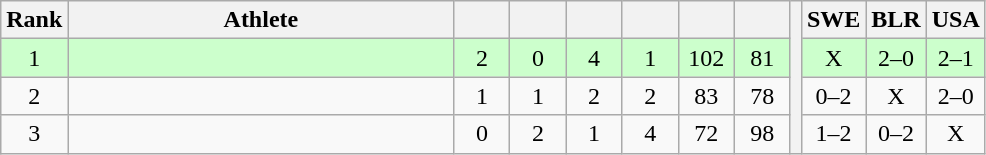<table class="wikitable" style="text-align:center">
<tr>
<th>Rank</th>
<th width=250>Athlete</th>
<th width=30></th>
<th width=30></th>
<th width=30></th>
<th width=30></th>
<th width=30></th>
<th width=30></th>
<th rowspan=4></th>
<th width=30>SWE</th>
<th width=30>BLR</th>
<th width=30>USA</th>
</tr>
<tr style="background-color:#ccffcc;">
<td>1</td>
<td align=left></td>
<td>2</td>
<td>0</td>
<td>4</td>
<td>1</td>
<td>102</td>
<td>81</td>
<td>X</td>
<td>2–0</td>
<td>2–1</td>
</tr>
<tr>
<td>2</td>
<td align=left></td>
<td>1</td>
<td>1</td>
<td>2</td>
<td>2</td>
<td>83</td>
<td>78</td>
<td>0–2</td>
<td>X</td>
<td>2–0</td>
</tr>
<tr>
<td>3</td>
<td align=left></td>
<td>0</td>
<td>2</td>
<td>1</td>
<td>4</td>
<td>72</td>
<td>98</td>
<td>1–2</td>
<td>0–2</td>
<td>X</td>
</tr>
</table>
